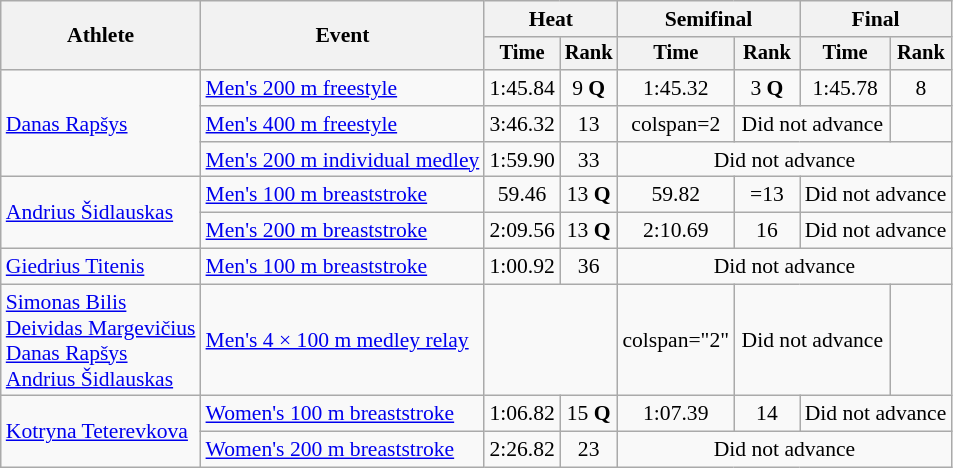<table class=wikitable style="font-size:90%">
<tr>
<th rowspan="2">Athlete</th>
<th rowspan="2">Event</th>
<th colspan="2">Heat</th>
<th colspan="2">Semifinal</th>
<th colspan="2">Final</th>
</tr>
<tr style="font-size:95%">
<th>Time</th>
<th>Rank</th>
<th>Time</th>
<th>Rank</th>
<th>Time</th>
<th>Rank</th>
</tr>
<tr align=center>
<td align=left rowspan=3><a href='#'>Danas Rapšys</a></td>
<td align=left><a href='#'>Men's 200 m freestyle</a></td>
<td>1:45.84</td>
<td>9 <strong>Q</strong></td>
<td>1:45.32</td>
<td>3 <strong>Q</strong></td>
<td>1:45.78</td>
<td>8</td>
</tr>
<tr align=center>
<td align=left><a href='#'>Men's 400 m freestyle</a></td>
<td>3:46.32</td>
<td>13</td>
<td>colspan=2 </td>
<td colspan="2">Did not advance</td>
</tr>
<tr align=center>
<td align=left><a href='#'>Men's 200 m individual medley</a></td>
<td>1:59.90</td>
<td>33</td>
<td colspan="4">Did not advance</td>
</tr>
<tr align=center>
<td align=left rowspan=2><a href='#'>Andrius Šidlauskas</a></td>
<td align=left><a href='#'>Men's 100 m breaststroke</a></td>
<td>59.46</td>
<td>13 <strong>Q</strong></td>
<td>59.82</td>
<td>=13</td>
<td colspan="2">Did not advance</td>
</tr>
<tr align=center>
<td align=left><a href='#'>Men's 200 m breaststroke</a></td>
<td>2:09.56</td>
<td>13 <strong>Q</strong></td>
<td>2:10.69</td>
<td>16</td>
<td colspan="2">Did not advance</td>
</tr>
<tr align=center>
<td align=left><a href='#'>Giedrius Titenis</a></td>
<td align=left><a href='#'>Men's 100 m breaststroke</a></td>
<td>1:00.92</td>
<td>36</td>
<td colspan="4">Did not advance</td>
</tr>
<tr align=center>
<td align=left><a href='#'>Simonas Bilis</a><br><a href='#'>Deividas Margevičius</a><br><a href='#'>Danas Rapšys</a><br><a href='#'>Andrius Šidlauskas</a></td>
<td align=left><a href='#'>Men's 4 × 100 m medley relay</a></td>
<td colspan="2"></td>
<td>colspan="2" </td>
<td colspan="2">Did not advance</td>
</tr>
<tr align=center>
<td align=left rowspan=2><a href='#'>Kotryna Teterevkova</a></td>
<td align=left><a href='#'>Women's 100 m breaststroke</a></td>
<td>1:06.82</td>
<td>15 <strong>Q</strong></td>
<td>1:07.39</td>
<td>14</td>
<td colspan="2">Did not advance</td>
</tr>
<tr align=center>
<td align=left><a href='#'>Women's 200 m breaststroke</a></td>
<td>2:26.82</td>
<td>23</td>
<td colspan="4">Did not advance</td>
</tr>
</table>
